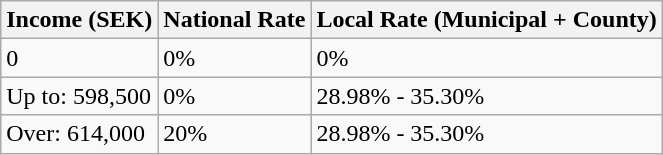<table class="wikitable">
<tr>
<th>Income (SEK)</th>
<th>National Rate</th>
<th>Local Rate (Municipal + County)</th>
</tr>
<tr>
<td>0</td>
<td>0%</td>
<td>0%</td>
</tr>
<tr>
<td>Up to: 598,500</td>
<td>0%</td>
<td>28.98% - 35.30%</td>
</tr>
<tr>
<td>Over: 614,000</td>
<td>20%</td>
<td>28.98% - 35.30%</td>
</tr>
</table>
